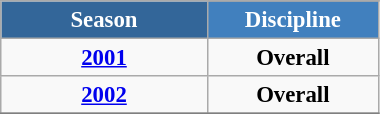<table class="wikitable" style="font-size:95%; text-align:center; border:grey solid 1px; border-collapse:collapse;" width="20%">
<tr style="background-color:#369; color:white;">
<td rowspan="2" colspan="1" width="10%"><strong>Season</strong></td>
</tr>
<tr style="background-color:#4180be; color:white;">
<td width="5%"><strong>Discipline</strong></td>
</tr>
<tr>
<td><strong><a href='#'>2001</a></strong></td>
<td><strong>Overall</strong></td>
</tr>
<tr>
<td><strong><a href='#'>2002</a></strong></td>
<td><strong>Overall</strong></td>
</tr>
<tr>
</tr>
</table>
